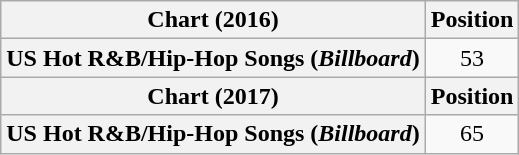<table class="wikitable plainrowheaders" style="text-align:center">
<tr>
<th scope="col">Chart (2016)</th>
<th scope="col">Position</th>
</tr>
<tr>
<th scope="row">US Hot R&B/Hip-Hop Songs (<em>Billboard</em>)</th>
<td>53</td>
</tr>
<tr>
<th scope="col">Chart (2017)</th>
<th scope="col">Position</th>
</tr>
<tr>
<th scope="row">US Hot R&B/Hip-Hop Songs (<em>Billboard</em>)</th>
<td>65</td>
</tr>
</table>
